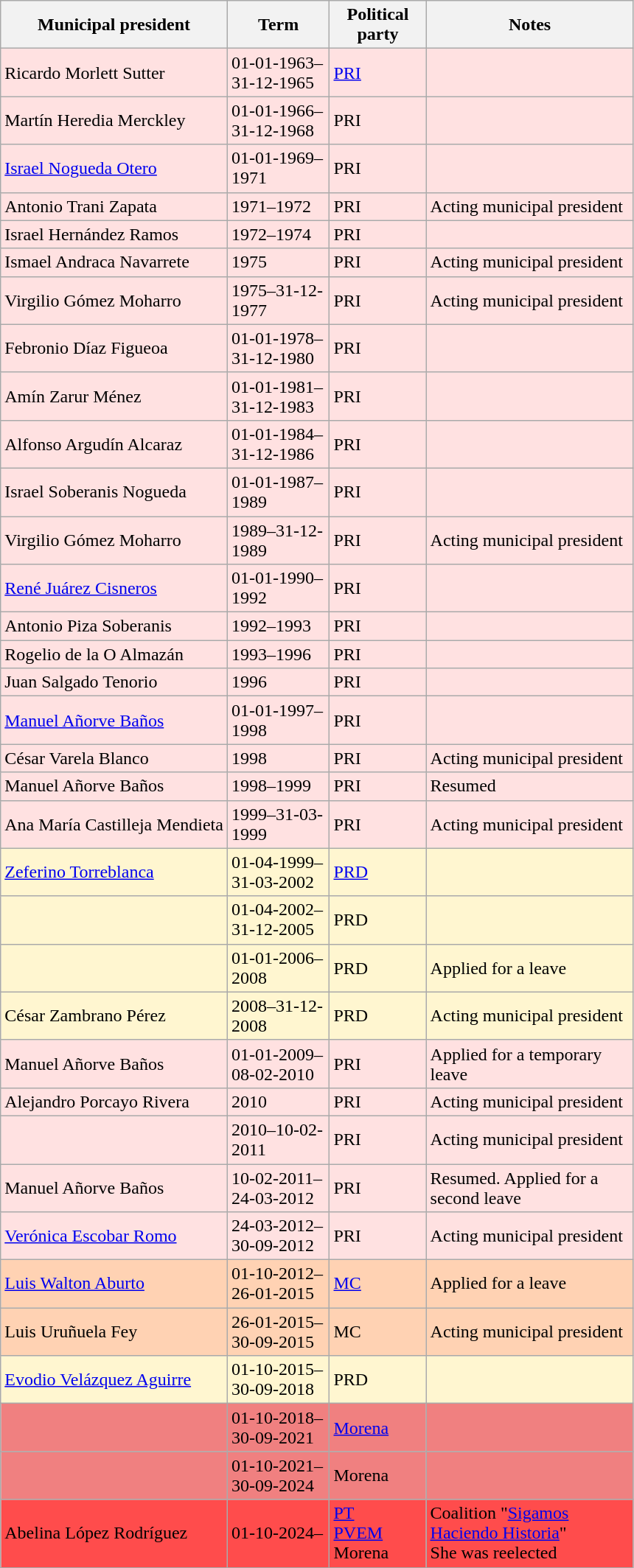<table class="wikitable">
<tr>
<th>Municipal president</th>
<th width=85px>Term</th>
<th width=80px>Political party</th>
<th width=180px>Notes</th>
</tr>
<tr style="background:#ffe1e1">
<td>Ricardo Morlett Sutter</td>
<td>01-01-1963–31-12-1965</td>
<td><a href='#'>PRI</a> </td>
<td></td>
</tr>
<tr style="background:#ffe1e1">
<td>Martín Heredia Merckley</td>
<td>01-01-1966–31-12-1968</td>
<td>PRI </td>
<td></td>
</tr>
<tr style="background:#ffe1e1">
<td><a href='#'>Israel Nogueda Otero</a></td>
<td>01-01-1969–1971</td>
<td>PRI </td>
<td></td>
</tr>
<tr style="background:#ffe1e1">
<td>Antonio Trani Zapata</td>
<td>1971–1972</td>
<td>PRI </td>
<td>Acting municipal president</td>
</tr>
<tr style="background:#ffe1e1">
<td>Israel Hernández Ramos</td>
<td>1972–1974</td>
<td>PRI </td>
<td></td>
</tr>
<tr style="background:#ffe1e1">
<td>Ismael Andraca Navarrete</td>
<td>1975</td>
<td>PRI </td>
<td>Acting municipal president</td>
</tr>
<tr style="background:#ffe1e1">
<td>Virgilio Gómez Moharro</td>
<td>1975–31-12-1977</td>
<td>PRI </td>
<td>Acting municipal president</td>
</tr>
<tr style="background:#ffe1e1">
<td>Febronio Díaz Figueoa</td>
<td>01-01-1978–31-12-1980</td>
<td>PRI </td>
<td></td>
</tr>
<tr style="background:#ffe1e1">
<td>Amín Zarur Ménez</td>
<td>01-01-1981–31-12-1983</td>
<td>PRI </td>
<td></td>
</tr>
<tr style="background:#ffe1e1">
<td>Alfonso Argudín Alcaraz</td>
<td>01-01-1984–31-12-1986</td>
<td>PRI </td>
<td></td>
</tr>
<tr style="background:#ffe1e1">
<td>Israel Soberanis Nogueda</td>
<td>01-01-1987–1989</td>
<td>PRI </td>
<td></td>
</tr>
<tr style="background:#ffe1e1">
<td>Virgilio Gómez Moharro</td>
<td>1989–31-12-1989</td>
<td>PRI </td>
<td>Acting municipal president</td>
</tr>
<tr style="background:#ffe1e1">
<td><a href='#'>René Juárez Cisneros</a></td>
<td>01-01-1990–1992</td>
<td>PRI </td>
<td></td>
</tr>
<tr style="background:#ffe1e1">
<td>Antonio Piza Soberanis</td>
<td>1992–1993</td>
<td>PRI </td>
<td></td>
</tr>
<tr style="background:#ffe1e1">
<td>Rogelio de la O Almazán</td>
<td>1993–1996</td>
<td>PRI </td>
<td></td>
</tr>
<tr style="background:#ffe1e1">
<td>Juan Salgado Tenorio</td>
<td>1996</td>
<td>PRI </td>
<td></td>
</tr>
<tr style="background:#ffe1e1">
<td><a href='#'>Manuel Añorve Baños</a></td>
<td>01-01-1997–1998</td>
<td>PRI </td>
<td></td>
</tr>
<tr style="background:#ffe1e1">
<td>César Varela Blanco</td>
<td>1998</td>
<td>PRI </td>
<td>Acting municipal president</td>
</tr>
<tr style="background:#ffe1e1">
<td>Manuel Añorve Baños</td>
<td>1998–1999</td>
<td>PRI </td>
<td>Resumed</td>
</tr>
<tr style="background:#ffe1e1">
<td>Ana María Castilleja Mendieta</td>
<td>1999–31-03-1999</td>
<td>PRI </td>
<td>Acting municipal president</td>
</tr>
<tr style="background:#fff6d0">
<td><a href='#'>Zeferino Torreblanca</a></td>
<td>01-04-1999–31-03-2002</td>
<td><a href='#'>PRD</a> </td>
<td></td>
</tr>
<tr style="background:#fff6d0">
<td></td>
<td>01-04-2002–31-12-2005</td>
<td>PRD </td>
<td></td>
</tr>
<tr style="background:#fff6d0">
<td></td>
<td>01-01-2006–2008</td>
<td>PRD </td>
<td>Applied for a leave</td>
</tr>
<tr style="background:#fff6d0">
<td>César Zambrano Pérez</td>
<td>2008–31-12-2008</td>
<td>PRD </td>
<td>Acting municipal president</td>
</tr>
<tr style="background:#ffe1e1">
<td>Manuel Añorve Baños</td>
<td>01-01-2009–08-02-2010</td>
<td>PRI </td>
<td>Applied for a temporary leave</td>
</tr>
<tr style="background:#ffe1e1">
<td>Alejandro Porcayo Rivera</td>
<td>2010</td>
<td>PRI </td>
<td>Acting municipal president</td>
</tr>
<tr style="background:#ffe1e1">
<td></td>
<td>2010–10-02-2011</td>
<td>PRI </td>
<td>Acting municipal president</td>
</tr>
<tr style="background:#ffe1e1">
<td>Manuel Añorve Baños</td>
<td>10-02-2011–24-03-2012</td>
<td>PRI </td>
<td>Resumed. Applied for a second leave</td>
</tr>
<tr style="background:#ffe1e1">
<td><a href='#'>Verónica Escobar Romo</a></td>
<td>24-03-2012–30-09-2012</td>
<td>PRI </td>
<td>Acting municipal president</td>
</tr>
<tr style="background:#ffd2b3">
<td><a href='#'>Luis Walton Aburto</a></td>
<td>01-10-2012–26-01-2015</td>
<td><a href='#'>MC</a> </td>
<td>Applied for a leave</td>
</tr>
<tr style="background:#ffd2b3">
<td>Luis Uruñuela Fey</td>
<td>26-01-2015–30-09-2015</td>
<td>MC </td>
<td>Acting municipal president</td>
</tr>
<tr style="background:#fff6d0">
<td><a href='#'>Evodio Velázquez Aguirre</a></td>
<td>01-10-2015–30-09-2018</td>
<td>PRD </td>
<td></td>
</tr>
<tr style="background:#f08080">
<td></td>
<td>01-10-2018–30-09-2021</td>
<td><a href='#'>Morena</a> </td>
<td></td>
</tr>
<tr style="background:#f08080">
<td></td>
<td>01-10-2021–30-09-2024</td>
<td>Morena </td>
<td></td>
</tr>
<tr style="background:#ff4c4c">
<td>Abelina López Rodríguez</td>
<td>01-10-2024–</td>
<td><a href='#'>PT</a> <br> <a href='#'>PVEM</a> <br> Morena </td>
<td>Coalition "<a href='#'>Sigamos Haciendo Historia</a>"<br>She was reelected</td>
</tr>
</table>
